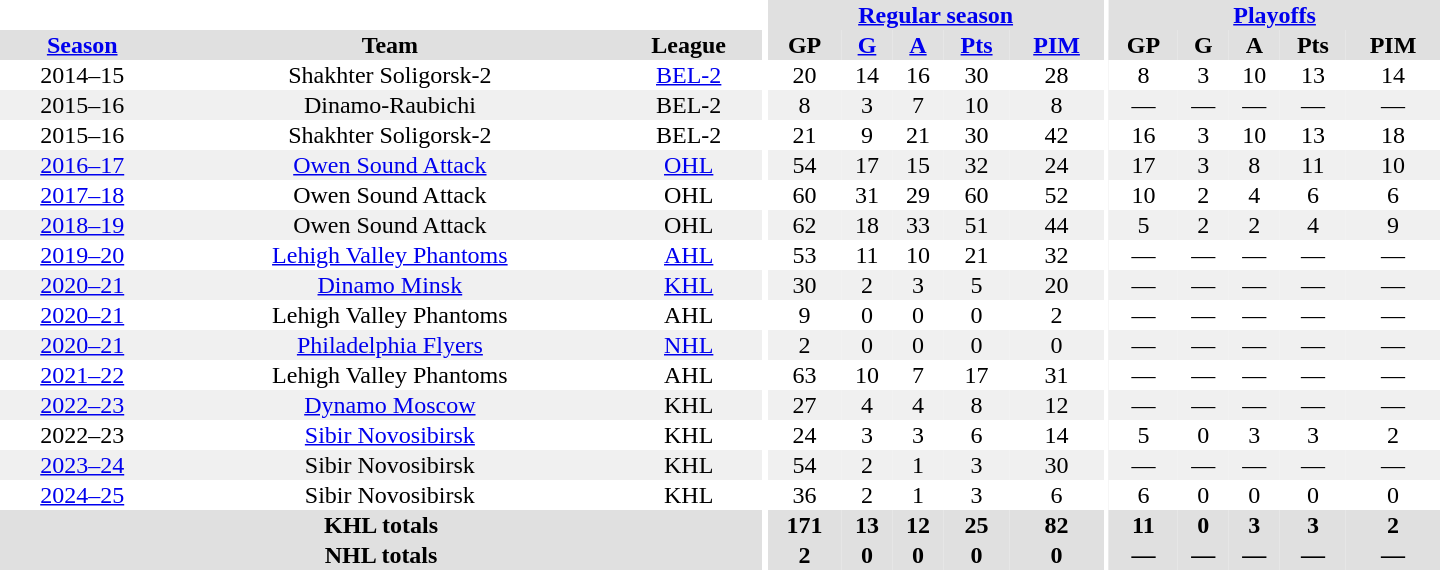<table border="0" cellpadding="1" cellspacing="0" style="text-align:center; width:60em">
<tr bgcolor="#e0e0e0">
<th colspan="3" bgcolor="#ffffff"></th>
<th rowspan="100" bgcolor="#ffffff"></th>
<th colspan="5"><a href='#'>Regular season</a></th>
<th rowspan="100" bgcolor="#ffffff"></th>
<th colspan="5"><a href='#'>Playoffs</a></th>
</tr>
<tr bgcolor="#e0e0e0">
<th><a href='#'>Season</a></th>
<th>Team</th>
<th>League</th>
<th>GP</th>
<th><a href='#'>G</a></th>
<th><a href='#'>A</a></th>
<th><a href='#'>Pts</a></th>
<th><a href='#'>PIM</a></th>
<th>GP</th>
<th>G</th>
<th>A</th>
<th>Pts</th>
<th>PIM</th>
</tr>
<tr>
<td>2014–15</td>
<td>Shakhter Soligorsk-2</td>
<td><a href='#'>BEL-2</a></td>
<td>20</td>
<td>14</td>
<td>16</td>
<td>30</td>
<td>28</td>
<td>8</td>
<td>3</td>
<td>10</td>
<td>13</td>
<td>14</td>
</tr>
<tr bgcolor="#f0f0f0">
<td>2015–16</td>
<td>Dinamo-Raubichi</td>
<td>BEL-2</td>
<td>8</td>
<td>3</td>
<td>7</td>
<td>10</td>
<td>8</td>
<td>—</td>
<td>—</td>
<td>—</td>
<td>—</td>
<td>—</td>
</tr>
<tr>
<td>2015–16</td>
<td>Shakhter Soligorsk-2</td>
<td>BEL-2</td>
<td>21</td>
<td>9</td>
<td>21</td>
<td>30</td>
<td>42</td>
<td>16</td>
<td>3</td>
<td>10</td>
<td>13</td>
<td>18</td>
</tr>
<tr bgcolor="#f0f0f0">
<td><a href='#'>2016–17</a></td>
<td><a href='#'>Owen Sound Attack</a></td>
<td><a href='#'>OHL</a></td>
<td>54</td>
<td>17</td>
<td>15</td>
<td>32</td>
<td>24</td>
<td>17</td>
<td>3</td>
<td>8</td>
<td>11</td>
<td>10</td>
</tr>
<tr>
<td><a href='#'>2017–18</a></td>
<td>Owen Sound Attack</td>
<td>OHL</td>
<td>60</td>
<td>31</td>
<td>29</td>
<td>60</td>
<td>52</td>
<td>10</td>
<td>2</td>
<td>4</td>
<td>6</td>
<td>6</td>
</tr>
<tr bgcolor="#f0f0f0">
<td><a href='#'>2018–19</a></td>
<td>Owen Sound Attack</td>
<td>OHL</td>
<td>62</td>
<td>18</td>
<td>33</td>
<td>51</td>
<td>44</td>
<td>5</td>
<td>2</td>
<td>2</td>
<td>4</td>
<td>9</td>
</tr>
<tr>
<td><a href='#'>2019–20</a></td>
<td><a href='#'>Lehigh Valley Phantoms</a></td>
<td><a href='#'>AHL</a></td>
<td>53</td>
<td>11</td>
<td>10</td>
<td>21</td>
<td>32</td>
<td>—</td>
<td>—</td>
<td>—</td>
<td>—</td>
<td>—</td>
</tr>
<tr bgcolor="#f0f0f0">
<td><a href='#'>2020–21</a></td>
<td><a href='#'>Dinamo Minsk</a></td>
<td><a href='#'>KHL</a></td>
<td>30</td>
<td>2</td>
<td>3</td>
<td>5</td>
<td>20</td>
<td>—</td>
<td>—</td>
<td>—</td>
<td>—</td>
<td>—</td>
</tr>
<tr>
<td><a href='#'>2020–21</a></td>
<td>Lehigh Valley Phantoms</td>
<td>AHL</td>
<td>9</td>
<td>0</td>
<td>0</td>
<td>0</td>
<td>2</td>
<td>—</td>
<td>—</td>
<td>—</td>
<td>—</td>
<td>—</td>
</tr>
<tr bgcolor="#f0f0f0">
<td><a href='#'>2020–21</a></td>
<td><a href='#'>Philadelphia Flyers</a></td>
<td><a href='#'>NHL</a></td>
<td>2</td>
<td>0</td>
<td>0</td>
<td>0</td>
<td>0</td>
<td>—</td>
<td>—</td>
<td>—</td>
<td>—</td>
<td>—</td>
</tr>
<tr>
<td><a href='#'>2021–22</a></td>
<td>Lehigh Valley Phantoms</td>
<td>AHL</td>
<td>63</td>
<td>10</td>
<td>7</td>
<td>17</td>
<td>31</td>
<td>—</td>
<td>—</td>
<td>—</td>
<td>—</td>
<td>—</td>
</tr>
<tr bgcolor="#f0f0f0">
<td><a href='#'>2022–23</a></td>
<td><a href='#'>Dynamo Moscow</a></td>
<td>KHL</td>
<td>27</td>
<td>4</td>
<td>4</td>
<td>8</td>
<td>12</td>
<td>—</td>
<td>—</td>
<td>—</td>
<td>—</td>
<td>—</td>
</tr>
<tr>
<td>2022–23</td>
<td><a href='#'>Sibir Novosibirsk</a></td>
<td>KHL</td>
<td>24</td>
<td>3</td>
<td>3</td>
<td>6</td>
<td>14</td>
<td>5</td>
<td>0</td>
<td>3</td>
<td>3</td>
<td>2</td>
</tr>
<tr bgcolor="#f0f0f0">
<td><a href='#'>2023–24</a></td>
<td>Sibir Novosibirsk</td>
<td>KHL</td>
<td>54</td>
<td>2</td>
<td>1</td>
<td>3</td>
<td>30</td>
<td>—</td>
<td>—</td>
<td>—</td>
<td>—</td>
<td>—</td>
</tr>
<tr>
<td><a href='#'>2024–25</a></td>
<td>Sibir Novosibirsk</td>
<td>KHL</td>
<td>36</td>
<td>2</td>
<td>1</td>
<td>3</td>
<td>6</td>
<td>6</td>
<td>0</td>
<td>0</td>
<td>0</td>
<td>0</td>
</tr>
<tr bgcolor="#e0e0e0">
<th colspan="3">KHL totals</th>
<th>171</th>
<th>13</th>
<th>12</th>
<th>25</th>
<th>82</th>
<th>11</th>
<th>0</th>
<th>3</th>
<th>3</th>
<th>2</th>
</tr>
<tr bgcolor="#e0e0e0">
<th colspan="3">NHL totals</th>
<th>2</th>
<th>0</th>
<th>0</th>
<th>0</th>
<th>0</th>
<th>—</th>
<th>—</th>
<th>—</th>
<th>—</th>
<th>—</th>
</tr>
</table>
